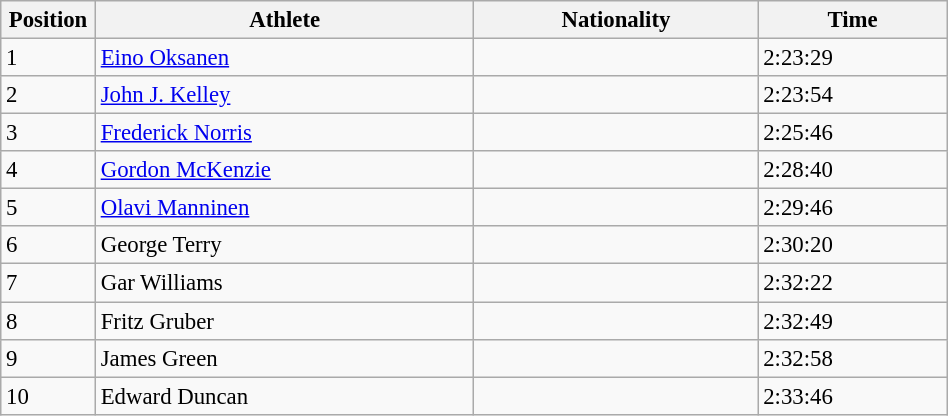<table class="wikitable sortable"  style="font-size:95%; width:50%;">
<tr>
<th style="width:10%;">Position</th>
<th style="width:40%;">Athlete</th>
<th style="width:30%;">Nationality</th>
<th style="width:20%;">Time</th>
</tr>
<tr>
<td>1</td>
<td><a href='#'>Eino Oksanen</a></td>
<td></td>
<td>2:23:29</td>
</tr>
<tr>
<td>2</td>
<td><a href='#'>John J. Kelley</a></td>
<td></td>
<td>2:23:54</td>
</tr>
<tr>
<td>3</td>
<td><a href='#'>Frederick Norris</a></td>
<td></td>
<td>2:25:46</td>
</tr>
<tr>
<td>4</td>
<td><a href='#'>Gordon McKenzie</a></td>
<td></td>
<td>2:28:40</td>
</tr>
<tr>
<td>5</td>
<td><a href='#'>Olavi Manninen</a></td>
<td></td>
<td>2:29:46</td>
</tr>
<tr>
<td>6</td>
<td>George Terry</td>
<td></td>
<td>2:30:20</td>
</tr>
<tr>
<td>7</td>
<td>Gar Williams</td>
<td></td>
<td>2:32:22</td>
</tr>
<tr>
<td>8</td>
<td>Fritz Gruber</td>
<td></td>
<td>2:32:49</td>
</tr>
<tr>
<td>9</td>
<td>James Green</td>
<td></td>
<td>2:32:58</td>
</tr>
<tr>
<td>10</td>
<td>Edward Duncan</td>
<td></td>
<td>2:33:46</td>
</tr>
</table>
